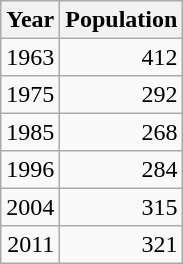<table class="wikitable" style="line-height:1.1em;">
<tr>
<th>Year</th>
<th>Population</th>
</tr>
<tr align="right">
<td>1963</td>
<td>412</td>
</tr>
<tr align="right">
<td>1975</td>
<td>292</td>
</tr>
<tr align="right">
<td>1985</td>
<td>268</td>
</tr>
<tr align="right">
<td>1996</td>
<td>284</td>
</tr>
<tr align="right">
<td>2004</td>
<td>315</td>
</tr>
<tr align="right">
<td>2011</td>
<td>321</td>
</tr>
</table>
